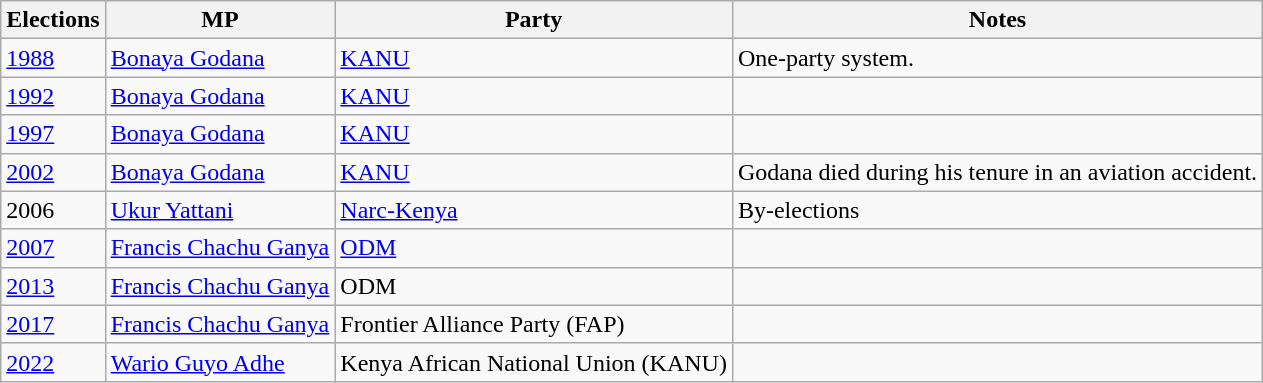<table class="wikitable">
<tr>
<th>Elections</th>
<th>MP </th>
<th>Party</th>
<th>Notes</th>
</tr>
<tr>
<td><a href='#'>1988</a></td>
<td><a href='#'>Bonaya Godana</a></td>
<td><a href='#'>KANU</a></td>
<td>One-party system.</td>
</tr>
<tr>
<td><a href='#'>1992</a></td>
<td><a href='#'>Bonaya Godana</a></td>
<td><a href='#'>KANU</a></td>
<td></td>
</tr>
<tr>
<td><a href='#'>1997</a></td>
<td><a href='#'>Bonaya Godana</a></td>
<td><a href='#'>KANU</a></td>
<td></td>
</tr>
<tr>
<td><a href='#'>2002</a></td>
<td><a href='#'>Bonaya Godana</a></td>
<td><a href='#'>KANU</a></td>
<td>Godana died during his tenure in an aviation accident.</td>
</tr>
<tr>
<td>2006</td>
<td><a href='#'>Ukur Yattani</a></td>
<td><a href='#'>Narc-Kenya</a></td>
<td>By-elections</td>
</tr>
<tr>
<td><a href='#'>2007</a></td>
<td><a href='#'>Francis Chachu Ganya</a></td>
<td><a href='#'>ODM</a></td>
<td></td>
</tr>
<tr>
<td><a href='#'>2013</a></td>
<td><a href='#'>Francis Chachu Ganya</a></td>
<td>ODM</td>
<td></td>
</tr>
<tr>
<td><a href='#'>2017</a></td>
<td><a href='#'>Francis Chachu Ganya</a></td>
<td>Frontier Alliance Party (FAP)</td>
<td></td>
</tr>
<tr>
<td><a href='#'>2022</a></td>
<td><a href='#'>Wario Guyo Adhe</a></td>
<td>Kenya African National Union (KANU)</td>
<td></td>
</tr>
</table>
